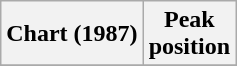<table class="wikitable sortable plainrowheaders">
<tr>
<th>Chart (1987)</th>
<th>Peak<br>position</th>
</tr>
<tr>
</tr>
</table>
